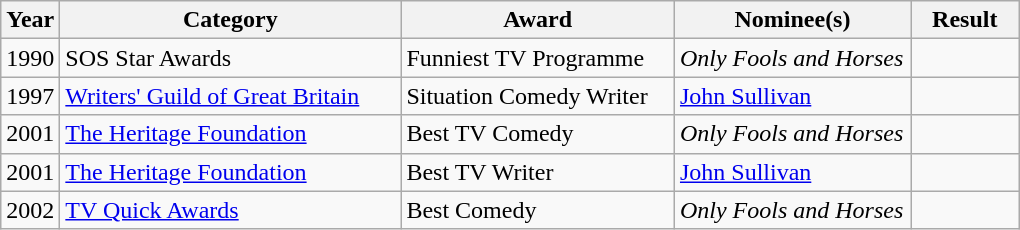<table class="wikitable">
<tr>
<th>Year</th>
<th width="220">Category</th>
<th width="175">Award</th>
<th width="150">Nominee(s)</th>
<th width="65">Result</th>
</tr>
<tr>
<td>1990</td>
<td>SOS Star Awards</td>
<td>Funniest TV Programme</td>
<td><em>Only Fools and Horses</em></td>
<td></td>
</tr>
<tr>
<td>1997</td>
<td><a href='#'>Writers' Guild of Great Britain</a></td>
<td>Situation Comedy Writer</td>
<td><a href='#'>John Sullivan</a></td>
<td></td>
</tr>
<tr>
<td>2001</td>
<td><a href='#'>The Heritage Foundation</a></td>
<td>Best TV Comedy</td>
<td><em>Only Fools and Horses</em></td>
<td></td>
</tr>
<tr>
<td>2001</td>
<td><a href='#'>The Heritage Foundation</a></td>
<td>Best TV Writer</td>
<td><a href='#'>John Sullivan</a></td>
<td></td>
</tr>
<tr>
<td>2002</td>
<td><a href='#'>TV Quick Awards</a></td>
<td>Best Comedy</td>
<td><em>Only Fools and Horses</em></td>
<td></td>
</tr>
</table>
